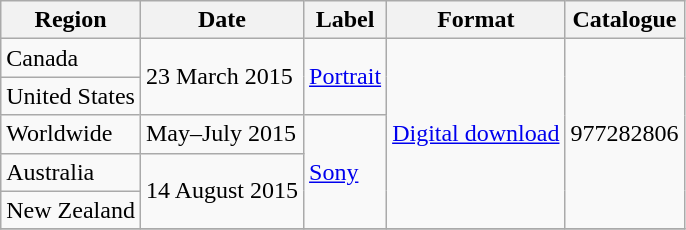<table class="wikitable">
<tr>
<th>Region</th>
<th>Date</th>
<th>Label</th>
<th>Format</th>
<th>Catalogue</th>
</tr>
<tr>
<td>Canada</td>
<td rowspan="2">23 March 2015</td>
<td rowspan="2"><a href='#'>Portrait</a></td>
<td rowspan="5"><a href='#'>Digital download</a></td>
<td rowspan="5">977282806</td>
</tr>
<tr>
<td>United States</td>
</tr>
<tr>
<td>Worldwide</td>
<td>May–July 2015</td>
<td rowspan="3"><a href='#'>Sony</a></td>
</tr>
<tr>
<td>Australia</td>
<td rowspan="2">14 August 2015</td>
</tr>
<tr>
<td>New Zealand</td>
</tr>
<tr>
</tr>
</table>
